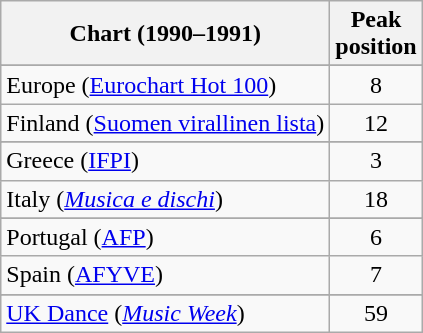<table class="wikitable sortable">
<tr>
<th>Chart (1990–1991)</th>
<th>Peak<br>position</th>
</tr>
<tr>
</tr>
<tr>
</tr>
<tr>
<td>Europe (<a href='#'>Eurochart Hot 100</a>)</td>
<td align="center">8</td>
</tr>
<tr>
<td>Finland (<a href='#'>Suomen virallinen lista</a>)</td>
<td align="center">12</td>
</tr>
<tr>
</tr>
<tr>
<td>Greece (<a href='#'>IFPI</a>)</td>
<td align="center">3</td>
</tr>
<tr>
<td>Italy (<em><a href='#'>Musica e dischi</a></em>)</td>
<td align="center">18</td>
</tr>
<tr>
</tr>
<tr>
</tr>
<tr>
</tr>
<tr>
<td>Portugal (<a href='#'>AFP</a>)</td>
<td align="center">6</td>
</tr>
<tr>
<td>Spain (<a href='#'>AFYVE</a>)</td>
<td align="center">7</td>
</tr>
<tr>
</tr>
<tr>
</tr>
<tr>
<td><a href='#'>UK Dance</a> (<em><a href='#'>Music Week</a></em>)</td>
<td align="center">59</td>
</tr>
</table>
